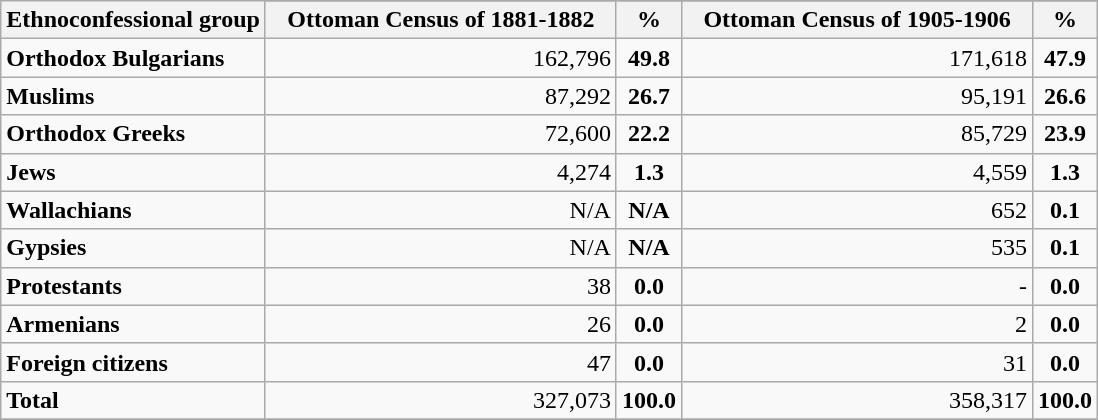<table class="wikitable" style="text-align:center;">
<tr>
<th rowspan="2">Ethnoconfessional group</th>
</tr>
<tr>
<th style="width:170pt;">Ottoman Census of 1881-1882</th>
<th>%</th>
<th style="width:170pt;">Ottoman Census of 1905-1906</th>
<th>%</th>
</tr>
<tr>
<td align="left"><strong>Orthodox Bulgarians</strong></td>
<td align="right">162,796</td>
<td><strong>49.8</strong></td>
<td align="right">171,618</td>
<td><strong>47.9</strong></td>
</tr>
<tr>
<td align="left"><strong>Muslims</strong></td>
<td align="right">87,292</td>
<td><strong>26.7</strong></td>
<td align="right">95,191</td>
<td><strong>26.6</strong></td>
</tr>
<tr>
<td align="left"><strong>Orthodox Greeks</strong></td>
<td align="right">72,600</td>
<td><strong>22.2</strong></td>
<td align="right">85,729</td>
<td><strong>23.9</strong></td>
</tr>
<tr>
<td align="left"><strong>Jews</strong></td>
<td align="right">4,274</td>
<td><strong>1.3</strong></td>
<td align="right">4,559</td>
<td><strong>1.3</strong></td>
</tr>
<tr>
<td align="left"><strong>Wallachians</strong></td>
<td align="right">N/A</td>
<td><strong>N/A</strong></td>
<td align="right">652</td>
<td><strong>0.1</strong></td>
</tr>
<tr>
<td align="left"><strong>Gypsies</strong></td>
<td align="right">N/A</td>
<td><strong>N/A</strong></td>
<td align="right">535</td>
<td><strong>0.1</strong></td>
</tr>
<tr>
<td align="left"><strong>Protestants</strong></td>
<td align="right">38</td>
<td><strong>0.0</strong></td>
<td align="right">-</td>
<td><strong>0.0</strong></td>
</tr>
<tr>
<td align="left"><strong>Armenians</strong></td>
<td align="right">26</td>
<td><strong>0.0</strong></td>
<td align="right">2</td>
<td><strong>0.0</strong></td>
</tr>
<tr>
<td align="left"><strong>Foreign citizens</strong></td>
<td align="right">47</td>
<td><strong>0.0</strong></td>
<td align="right">31</td>
<td><strong>0.0</strong></td>
</tr>
<tr>
<td align="left"><strong>Total</strong></td>
<td align="right">327,073</td>
<td><strong>100.0</strong></td>
<td align="right">358,317</td>
<td><strong>100.0</strong></td>
</tr>
<tr>
</tr>
</table>
